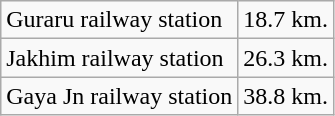<table class="wikitable">
<tr>
<td>Guraru railway station</td>
<td>18.7 km.</td>
</tr>
<tr>
<td>Jakhim railway station</td>
<td>26.3 km.</td>
</tr>
<tr>
<td>Gaya Jn railway station</td>
<td>38.8 km.</td>
</tr>
</table>
